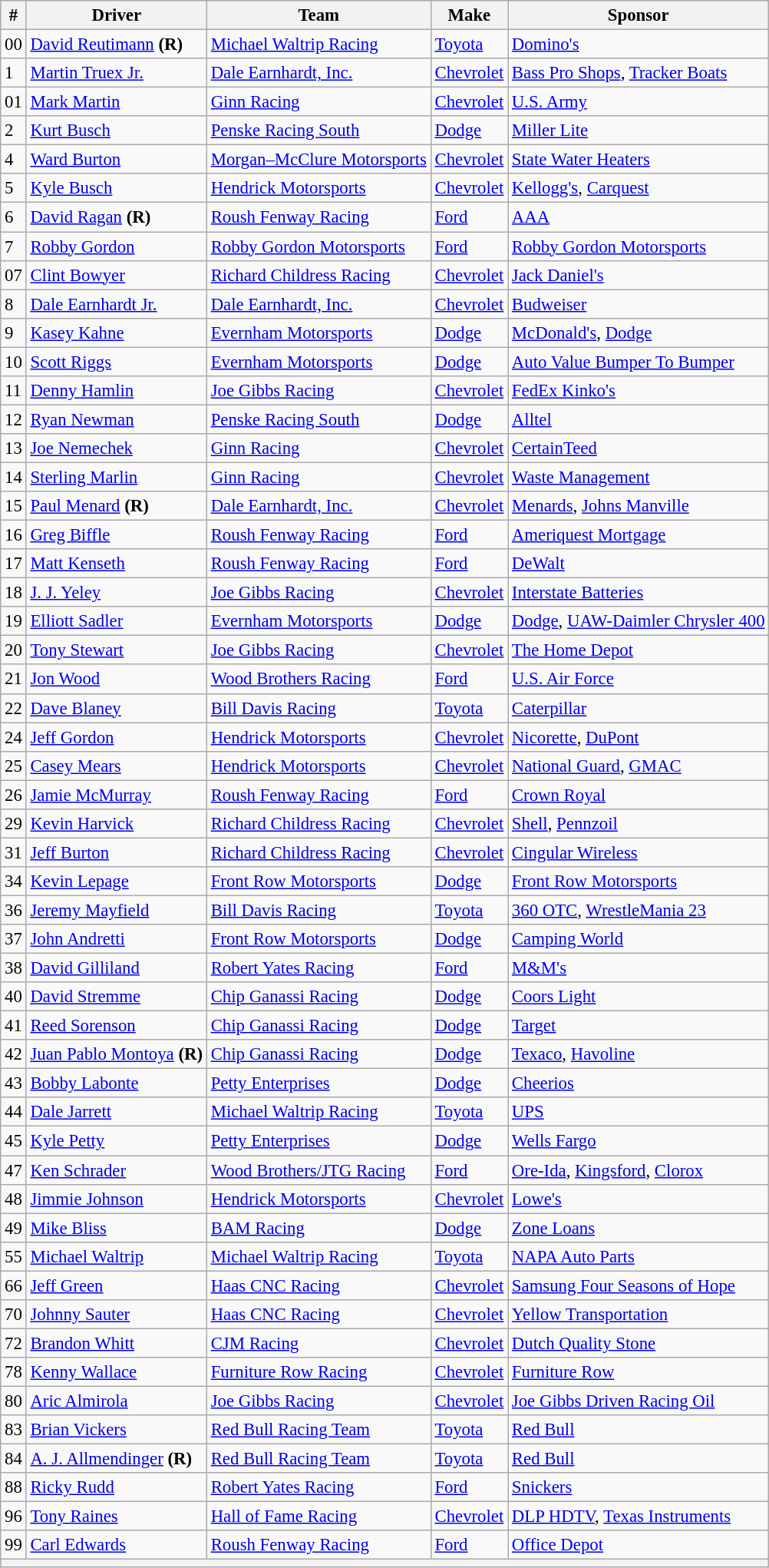<table class="wikitable" style="font-size:95%">
<tr>
<th>#</th>
<th>Driver</th>
<th>Team</th>
<th>Make</th>
<th>Sponsor</th>
</tr>
<tr>
<td>00</td>
<td><a href='#'>David Reutimann</a> <strong>(R)</strong></td>
<td><a href='#'>Michael Waltrip Racing</a></td>
<td><a href='#'>Toyota</a></td>
<td><a href='#'>Domino's</a></td>
</tr>
<tr>
<td>1</td>
<td><a href='#'>Martin Truex Jr.</a></td>
<td><a href='#'>Dale Earnhardt, Inc.</a></td>
<td><a href='#'>Chevrolet</a></td>
<td><a href='#'>Bass Pro Shops</a>, <a href='#'>Tracker Boats</a></td>
</tr>
<tr>
<td>01</td>
<td><a href='#'>Mark Martin</a></td>
<td><a href='#'>Ginn Racing</a></td>
<td><a href='#'>Chevrolet</a></td>
<td><a href='#'>U.S. Army</a></td>
</tr>
<tr>
<td>2</td>
<td><a href='#'>Kurt Busch</a></td>
<td><a href='#'>Penske Racing South</a></td>
<td><a href='#'>Dodge</a></td>
<td><a href='#'>Miller Lite</a></td>
</tr>
<tr>
<td>4</td>
<td><a href='#'>Ward Burton</a></td>
<td><a href='#'>Morgan–McClure Motorsports</a></td>
<td><a href='#'>Chevrolet</a></td>
<td><a href='#'>State Water Heaters</a></td>
</tr>
<tr>
<td>5</td>
<td><a href='#'>Kyle Busch</a></td>
<td><a href='#'>Hendrick Motorsports</a></td>
<td><a href='#'>Chevrolet</a></td>
<td><a href='#'>Kellogg's</a>, <a href='#'>Carquest</a></td>
</tr>
<tr>
<td>6</td>
<td><a href='#'>David Ragan</a> <strong>(R)</strong></td>
<td><a href='#'>Roush Fenway Racing</a></td>
<td><a href='#'>Ford</a></td>
<td><a href='#'>AAA</a></td>
</tr>
<tr>
<td>7</td>
<td><a href='#'>Robby Gordon</a></td>
<td><a href='#'>Robby Gordon Motorsports</a></td>
<td><a href='#'>Ford</a></td>
<td><a href='#'>Robby Gordon Motorsports</a></td>
</tr>
<tr>
<td>07</td>
<td><a href='#'>Clint Bowyer</a></td>
<td><a href='#'>Richard Childress Racing</a></td>
<td><a href='#'>Chevrolet</a></td>
<td><a href='#'>Jack Daniel's</a></td>
</tr>
<tr>
<td>8</td>
<td><a href='#'>Dale Earnhardt Jr.</a></td>
<td><a href='#'>Dale Earnhardt, Inc.</a></td>
<td><a href='#'>Chevrolet</a></td>
<td><a href='#'>Budweiser</a></td>
</tr>
<tr>
<td>9</td>
<td><a href='#'>Kasey Kahne</a></td>
<td><a href='#'>Evernham Motorsports</a></td>
<td><a href='#'>Dodge</a></td>
<td><a href='#'>McDonald's</a>, <a href='#'>Dodge</a></td>
</tr>
<tr>
<td>10</td>
<td><a href='#'>Scott Riggs</a></td>
<td><a href='#'>Evernham Motorsports</a></td>
<td><a href='#'>Dodge</a></td>
<td><a href='#'>Auto Value Bumper To Bumper</a></td>
</tr>
<tr>
<td>11</td>
<td><a href='#'>Denny Hamlin</a></td>
<td><a href='#'>Joe Gibbs Racing</a></td>
<td><a href='#'>Chevrolet</a></td>
<td><a href='#'>FedEx Kinko's</a></td>
</tr>
<tr>
<td>12</td>
<td><a href='#'>Ryan Newman</a></td>
<td><a href='#'>Penske Racing South</a></td>
<td><a href='#'>Dodge</a></td>
<td><a href='#'>Alltel</a></td>
</tr>
<tr>
<td>13</td>
<td><a href='#'>Joe Nemechek</a></td>
<td><a href='#'>Ginn Racing</a></td>
<td><a href='#'>Chevrolet</a></td>
<td><a href='#'>CertainTeed</a></td>
</tr>
<tr>
<td>14</td>
<td><a href='#'>Sterling Marlin</a></td>
<td><a href='#'>Ginn Racing</a></td>
<td><a href='#'>Chevrolet</a></td>
<td><a href='#'>Waste Management</a></td>
</tr>
<tr>
<td>15</td>
<td><a href='#'>Paul Menard</a> <strong>(R)</strong></td>
<td><a href='#'>Dale Earnhardt, Inc.</a></td>
<td><a href='#'>Chevrolet</a></td>
<td><a href='#'>Menards</a>, <a href='#'>Johns Manville</a></td>
</tr>
<tr>
<td>16</td>
<td><a href='#'>Greg Biffle</a></td>
<td><a href='#'>Roush Fenway Racing</a></td>
<td><a href='#'>Ford</a></td>
<td><a href='#'>Ameriquest Mortgage</a></td>
</tr>
<tr>
<td>17</td>
<td><a href='#'>Matt Kenseth</a></td>
<td><a href='#'>Roush Fenway Racing</a></td>
<td><a href='#'>Ford</a></td>
<td><a href='#'>DeWalt</a></td>
</tr>
<tr>
<td>18</td>
<td><a href='#'>J. J. Yeley</a></td>
<td><a href='#'>Joe Gibbs Racing</a></td>
<td><a href='#'>Chevrolet</a></td>
<td><a href='#'>Interstate Batteries</a></td>
</tr>
<tr>
<td>19</td>
<td><a href='#'>Elliott Sadler</a></td>
<td><a href='#'>Evernham Motorsports</a></td>
<td><a href='#'>Dodge</a></td>
<td><a href='#'>Dodge</a>, <a href='#'>UAW-Daimler Chrysler 400</a></td>
</tr>
<tr>
<td>20</td>
<td><a href='#'>Tony Stewart</a></td>
<td><a href='#'>Joe Gibbs Racing</a></td>
<td><a href='#'>Chevrolet</a></td>
<td><a href='#'>The Home Depot</a></td>
</tr>
<tr>
<td>21</td>
<td><a href='#'>Jon Wood</a></td>
<td><a href='#'>Wood Brothers Racing</a></td>
<td><a href='#'>Ford</a></td>
<td><a href='#'>U.S. Air Force</a></td>
</tr>
<tr>
<td>22</td>
<td><a href='#'>Dave Blaney</a></td>
<td><a href='#'>Bill Davis Racing</a></td>
<td><a href='#'>Toyota</a></td>
<td><a href='#'>Caterpillar</a></td>
</tr>
<tr>
<td>24</td>
<td><a href='#'>Jeff Gordon</a></td>
<td><a href='#'>Hendrick Motorsports</a></td>
<td><a href='#'>Chevrolet</a></td>
<td><a href='#'>Nicorette</a>, <a href='#'>DuPont</a></td>
</tr>
<tr>
<td>25</td>
<td><a href='#'>Casey Mears</a></td>
<td><a href='#'>Hendrick Motorsports</a></td>
<td><a href='#'>Chevrolet</a></td>
<td><a href='#'>National Guard</a>, <a href='#'>GMAC</a></td>
</tr>
<tr>
<td>26</td>
<td><a href='#'>Jamie McMurray</a></td>
<td><a href='#'>Roush Fenway Racing</a></td>
<td><a href='#'>Ford</a></td>
<td><a href='#'>Crown Royal</a></td>
</tr>
<tr>
<td>29</td>
<td><a href='#'>Kevin Harvick</a></td>
<td><a href='#'>Richard Childress Racing</a></td>
<td><a href='#'>Chevrolet</a></td>
<td><a href='#'>Shell</a>, <a href='#'>Pennzoil</a></td>
</tr>
<tr>
<td>31</td>
<td><a href='#'>Jeff Burton</a></td>
<td><a href='#'>Richard Childress Racing</a></td>
<td><a href='#'>Chevrolet</a></td>
<td><a href='#'>Cingular Wireless</a></td>
</tr>
<tr>
<td>34</td>
<td><a href='#'>Kevin Lepage</a></td>
<td><a href='#'>Front Row Motorsports</a></td>
<td><a href='#'>Dodge</a></td>
<td><a href='#'>Front Row Motorsports</a></td>
</tr>
<tr>
<td>36</td>
<td><a href='#'>Jeremy Mayfield</a></td>
<td><a href='#'>Bill Davis Racing</a></td>
<td><a href='#'>Toyota</a></td>
<td><a href='#'>360 OTC</a>, <a href='#'>WrestleMania 23</a></td>
</tr>
<tr>
<td>37</td>
<td><a href='#'>John Andretti</a></td>
<td><a href='#'>Front Row Motorsports</a></td>
<td><a href='#'>Dodge</a></td>
<td><a href='#'>Camping World</a></td>
</tr>
<tr>
<td>38</td>
<td><a href='#'>David Gilliland</a></td>
<td><a href='#'>Robert Yates Racing</a></td>
<td><a href='#'>Ford</a></td>
<td><a href='#'>M&M's</a></td>
</tr>
<tr>
<td>40</td>
<td><a href='#'>David Stremme</a></td>
<td><a href='#'>Chip Ganassi Racing</a></td>
<td><a href='#'>Dodge</a></td>
<td><a href='#'>Coors Light</a></td>
</tr>
<tr>
<td>41</td>
<td><a href='#'>Reed Sorenson</a></td>
<td><a href='#'>Chip Ganassi Racing</a></td>
<td><a href='#'>Dodge</a></td>
<td><a href='#'>Target</a></td>
</tr>
<tr>
<td>42</td>
<td><a href='#'>Juan Pablo Montoya</a> <strong>(R)</strong></td>
<td><a href='#'>Chip Ganassi Racing</a></td>
<td><a href='#'>Dodge</a></td>
<td><a href='#'>Texaco</a>, <a href='#'>Havoline</a></td>
</tr>
<tr>
<td>43</td>
<td><a href='#'>Bobby Labonte</a></td>
<td><a href='#'>Petty Enterprises</a></td>
<td><a href='#'>Dodge</a></td>
<td><a href='#'>Cheerios</a></td>
</tr>
<tr>
<td>44</td>
<td><a href='#'>Dale Jarrett</a></td>
<td><a href='#'>Michael Waltrip Racing</a></td>
<td><a href='#'>Toyota</a></td>
<td><a href='#'>UPS</a></td>
</tr>
<tr>
<td>45</td>
<td><a href='#'>Kyle Petty</a></td>
<td><a href='#'>Petty Enterprises</a></td>
<td><a href='#'>Dodge</a></td>
<td><a href='#'>Wells Fargo</a></td>
</tr>
<tr>
<td>47</td>
<td><a href='#'>Ken Schrader</a></td>
<td><a href='#'>Wood Brothers/JTG Racing</a></td>
<td><a href='#'>Ford</a></td>
<td><a href='#'>Ore-Ida</a>, <a href='#'>Kingsford</a>, <a href='#'>Clorox</a></td>
</tr>
<tr>
<td>48</td>
<td><a href='#'>Jimmie Johnson</a></td>
<td><a href='#'>Hendrick Motorsports</a></td>
<td><a href='#'>Chevrolet</a></td>
<td><a href='#'>Lowe's</a></td>
</tr>
<tr>
<td>49</td>
<td><a href='#'>Mike Bliss</a></td>
<td><a href='#'>BAM Racing</a></td>
<td><a href='#'>Dodge</a></td>
<td><a href='#'>Zone Loans</a></td>
</tr>
<tr>
<td>55</td>
<td><a href='#'>Michael Waltrip</a></td>
<td><a href='#'>Michael Waltrip Racing</a></td>
<td><a href='#'>Toyota</a></td>
<td><a href='#'>NAPA Auto Parts</a></td>
</tr>
<tr>
<td>66</td>
<td><a href='#'>Jeff Green</a></td>
<td><a href='#'>Haas CNC Racing</a></td>
<td><a href='#'>Chevrolet</a></td>
<td><a href='#'>Samsung Four Seasons of Hope</a></td>
</tr>
<tr>
<td>70</td>
<td><a href='#'>Johnny Sauter</a></td>
<td><a href='#'>Haas CNC Racing</a></td>
<td><a href='#'>Chevrolet</a></td>
<td><a href='#'>Yellow Transportation</a></td>
</tr>
<tr>
<td>72</td>
<td><a href='#'>Brandon Whitt</a></td>
<td><a href='#'>CJM Racing</a></td>
<td><a href='#'>Chevrolet</a></td>
<td><a href='#'>Dutch Quality Stone</a></td>
</tr>
<tr>
<td>78</td>
<td><a href='#'>Kenny Wallace</a></td>
<td><a href='#'>Furniture Row Racing</a></td>
<td><a href='#'>Chevrolet</a></td>
<td><a href='#'>Furniture Row</a></td>
</tr>
<tr>
<td>80</td>
<td><a href='#'>Aric Almirola</a></td>
<td><a href='#'>Joe Gibbs Racing</a></td>
<td><a href='#'>Chevrolet</a></td>
<td><a href='#'>Joe Gibbs Driven Racing Oil</a></td>
</tr>
<tr>
<td>83</td>
<td><a href='#'>Brian Vickers</a></td>
<td><a href='#'>Red Bull Racing Team</a></td>
<td><a href='#'>Toyota</a></td>
<td><a href='#'>Red Bull</a></td>
</tr>
<tr>
<td>84</td>
<td><a href='#'>A. J. Allmendinger</a> <strong>(R)</strong></td>
<td><a href='#'>Red Bull Racing Team</a></td>
<td><a href='#'>Toyota</a></td>
<td><a href='#'>Red Bull</a></td>
</tr>
<tr>
<td>88</td>
<td><a href='#'>Ricky Rudd</a></td>
<td><a href='#'>Robert Yates Racing</a></td>
<td><a href='#'>Ford</a></td>
<td><a href='#'>Snickers</a></td>
</tr>
<tr>
<td>96</td>
<td><a href='#'>Tony Raines</a></td>
<td><a href='#'>Hall of Fame Racing</a></td>
<td><a href='#'>Chevrolet</a></td>
<td><a href='#'>DLP HDTV</a>, <a href='#'>Texas Instruments</a></td>
</tr>
<tr>
<td>99</td>
<td><a href='#'>Carl Edwards</a></td>
<td><a href='#'>Roush Fenway Racing</a></td>
<td><a href='#'>Ford</a></td>
<td><a href='#'>Office Depot</a></td>
</tr>
<tr>
<th colspan="5"></th>
</tr>
</table>
